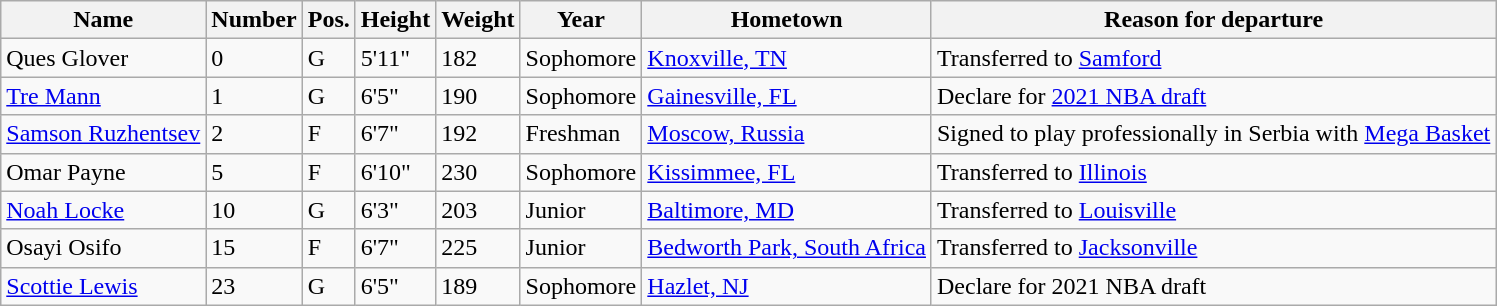<table class="wikitable sortable" border="1">
<tr>
<th>Name</th>
<th>Number</th>
<th>Pos.</th>
<th>Height</th>
<th>Weight</th>
<th>Year</th>
<th>Hometown</th>
<th class="unsortable">Reason for departure</th>
</tr>
<tr>
<td>Ques Glover</td>
<td>0</td>
<td>G</td>
<td>5'11"</td>
<td>182</td>
<td>Sophomore</td>
<td><a href='#'>Knoxville, TN</a></td>
<td>Transferred to <a href='#'>Samford</a></td>
</tr>
<tr>
<td><a href='#'>Tre Mann</a></td>
<td>1</td>
<td>G</td>
<td>6'5"</td>
<td>190</td>
<td>Sophomore</td>
<td><a href='#'>Gainesville, FL</a></td>
<td>Declare for <a href='#'>2021 NBA draft</a></td>
</tr>
<tr>
<td><a href='#'>Samson Ruzhentsev</a></td>
<td>2</td>
<td>F</td>
<td>6'7"</td>
<td>192</td>
<td>Freshman</td>
<td><a href='#'>Moscow, Russia</a></td>
<td>Signed to play professionally in Serbia with <a href='#'>Mega Basket</a></td>
</tr>
<tr>
<td>Omar Payne</td>
<td>5</td>
<td>F</td>
<td>6'10"</td>
<td>230</td>
<td>Sophomore</td>
<td><a href='#'>Kissimmee, FL</a></td>
<td>Transferred to <a href='#'>Illinois</a></td>
</tr>
<tr>
<td><a href='#'>Noah Locke</a></td>
<td>10</td>
<td>G</td>
<td>6'3"</td>
<td>203</td>
<td>Junior</td>
<td><a href='#'>Baltimore, MD</a></td>
<td>Transferred to <a href='#'>Louisville</a></td>
</tr>
<tr>
<td>Osayi Osifo</td>
<td>15</td>
<td>F</td>
<td>6'7"</td>
<td>225</td>
<td>Junior</td>
<td><a href='#'>Bedworth Park, South Africa</a></td>
<td>Transferred to <a href='#'>Jacksonville</a></td>
</tr>
<tr>
<td><a href='#'>Scottie Lewis</a></td>
<td>23</td>
<td>G</td>
<td>6'5"</td>
<td>189</td>
<td>Sophomore</td>
<td><a href='#'>Hazlet, NJ</a></td>
<td>Declare for 2021 NBA draft</td>
</tr>
</table>
